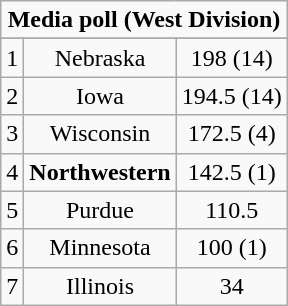<table class="wikitable" style="display: inline-table;">
<tr>
<td align="center" Colspan="3"><strong>Media poll (West Division)</strong></td>
</tr>
<tr align="center">
</tr>
<tr align="center">
<td>1</td>
<td>Nebraska</td>
<td>198 (14)</td>
</tr>
<tr align="center">
<td>2</td>
<td>Iowa</td>
<td>194.5 (14)</td>
</tr>
<tr align="center">
<td>3</td>
<td>Wisconsin</td>
<td>172.5 (4)</td>
</tr>
<tr align="center">
<td>4</td>
<td><strong>Northwestern</strong></td>
<td>142.5 (1)</td>
</tr>
<tr align="center">
<td>5</td>
<td>Purdue</td>
<td>110.5</td>
</tr>
<tr align="center">
<td>6</td>
<td>Minnesota</td>
<td>100 (1)</td>
</tr>
<tr align="center">
<td>7</td>
<td>Illinois</td>
<td>34</td>
</tr>
</table>
